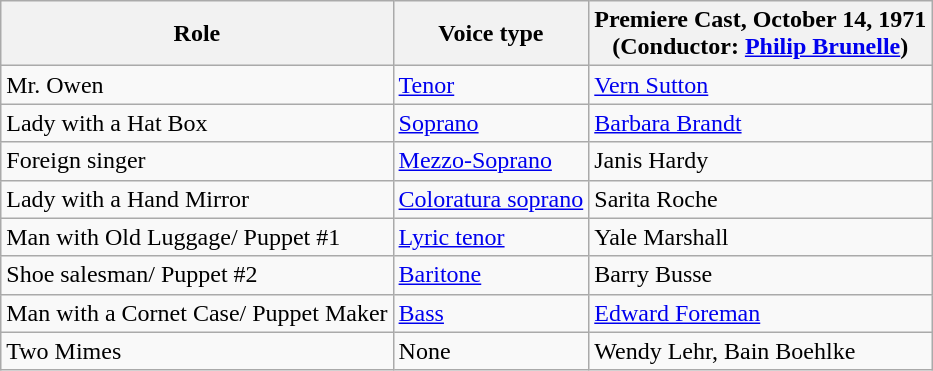<table class="wikitable">
<tr>
<th>Role</th>
<th>Voice type</th>
<th>Premiere Cast, October 14, 1971<br>(Conductor: <a href='#'>Philip Brunelle</a>)</th>
</tr>
<tr>
<td>Mr. Owen</td>
<td><a href='#'>Tenor</a></td>
<td><a href='#'>Vern Sutton</a></td>
</tr>
<tr>
<td>Lady with a Hat Box</td>
<td><a href='#'>Soprano</a></td>
<td><a href='#'>Barbara Brandt</a></td>
</tr>
<tr>
<td>Foreign singer</td>
<td><a href='#'>Mezzo-Soprano</a></td>
<td>Janis Hardy</td>
</tr>
<tr>
<td>Lady with a Hand Mirror</td>
<td><a href='#'>Coloratura soprano</a></td>
<td>Sarita Roche</td>
</tr>
<tr>
<td>Man with Old Luggage/ Puppet #1</td>
<td><a href='#'>Lyric tenor</a></td>
<td>Yale Marshall</td>
</tr>
<tr>
<td>Shoe salesman/ Puppet #2</td>
<td><a href='#'>Baritone</a></td>
<td>Barry Busse</td>
</tr>
<tr>
<td>Man with a Cornet Case/ Puppet Maker</td>
<td><a href='#'>Bass</a></td>
<td><a href='#'>Edward Foreman</a></td>
</tr>
<tr>
<td>Two Mimes</td>
<td>None</td>
<td>Wendy Lehr, Bain Boehlke</td>
</tr>
</table>
